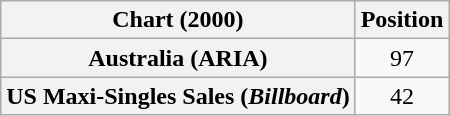<table class="wikitable plainrowheaders" style="text-align:center">
<tr>
<th>Chart (2000)</th>
<th>Position</th>
</tr>
<tr>
<th scope="row">Australia (ARIA)</th>
<td>97</td>
</tr>
<tr>
<th scope="row">US Maxi-Singles Sales (<em>Billboard</em>)</th>
<td>42</td>
</tr>
</table>
